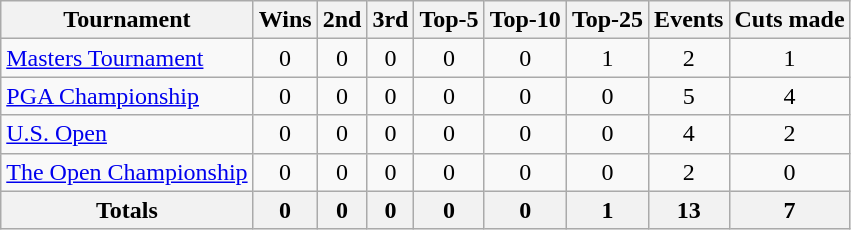<table class=wikitable style=text-align:center>
<tr>
<th>Tournament</th>
<th>Wins</th>
<th>2nd</th>
<th>3rd</th>
<th>Top-5</th>
<th>Top-10</th>
<th>Top-25</th>
<th>Events</th>
<th>Cuts made</th>
</tr>
<tr>
<td align=left><a href='#'>Masters Tournament</a></td>
<td>0</td>
<td>0</td>
<td>0</td>
<td>0</td>
<td>0</td>
<td>1</td>
<td>2</td>
<td>1</td>
</tr>
<tr>
<td align=left><a href='#'>PGA Championship</a></td>
<td>0</td>
<td>0</td>
<td>0</td>
<td>0</td>
<td>0</td>
<td>0</td>
<td>5</td>
<td>4</td>
</tr>
<tr>
<td align=left><a href='#'>U.S. Open</a></td>
<td>0</td>
<td>0</td>
<td>0</td>
<td>0</td>
<td>0</td>
<td>0</td>
<td>4</td>
<td>2 </td>
</tr>
<tr>
<td align=left><a href='#'>The Open Championship</a></td>
<td>0</td>
<td>0</td>
<td>0</td>
<td>0</td>
<td>0</td>
<td>0</td>
<td>2</td>
<td>0</td>
</tr>
<tr>
<th>Totals</th>
<th>0</th>
<th>0</th>
<th>0</th>
<th>0</th>
<th>0</th>
<th>1</th>
<th>13</th>
<th>7</th>
</tr>
</table>
